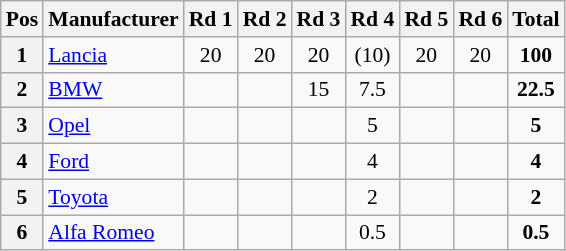<table class="wikitable" style="font-size: 90%;">
<tr>
<th>Pos</th>
<th>Manufacturer</th>
<th>Rd 1</th>
<th>Rd 2</th>
<th>Rd 3</th>
<th>Rd 4</th>
<th>Rd 5</th>
<th>Rd 6</th>
<th>Total</th>
</tr>
<tr>
<th>1</th>
<td> <a href='#'>Lancia</a></td>
<td align=center>20</td>
<td align=center>20</td>
<td align=center>20</td>
<td align=center>(10)</td>
<td align=center>20</td>
<td align=center>20</td>
<td align=center><strong>100</strong></td>
</tr>
<tr>
<th>2</th>
<td> <a href='#'>BMW</a></td>
<td></td>
<td></td>
<td align=center>15</td>
<td align=center>7.5</td>
<td></td>
<td></td>
<td align=center><strong>22.5</strong></td>
</tr>
<tr>
<th>3</th>
<td> <a href='#'>Opel</a></td>
<td></td>
<td></td>
<td></td>
<td align=center>5</td>
<td></td>
<td></td>
<td align=center><strong>5</strong></td>
</tr>
<tr>
<th>4</th>
<td> <a href='#'>Ford</a></td>
<td></td>
<td></td>
<td></td>
<td align=center>4</td>
<td></td>
<td></td>
<td align=center><strong>4</strong></td>
</tr>
<tr>
<th>5</th>
<td> <a href='#'>Toyota</a></td>
<td></td>
<td></td>
<td></td>
<td align=center>2</td>
<td></td>
<td></td>
<td align=center><strong>2</strong></td>
</tr>
<tr>
<th>6</th>
<td> <a href='#'>Alfa Romeo</a></td>
<td></td>
<td></td>
<td></td>
<td align=center>0.5</td>
<td></td>
<td></td>
<td align=center><strong>0.5</strong></td>
</tr>
</table>
